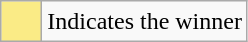<table class="wikitable">
<tr>
<td style="background:#FAEB86; height:20px; width:20px"></td>
<td>Indicates the winner</td>
</tr>
</table>
